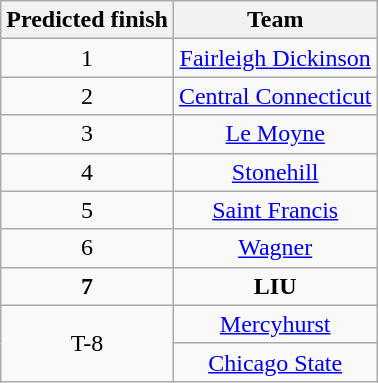<table class="wikitable" border="1">
<tr align=center>
<th style= >Predicted finish</th>
<th style= >Team</th>
</tr>
<tr align="center">
<td>1</td>
<td><a href='#'>Fairleigh Dickinson</a></td>
</tr>
<tr align="center">
<td>2</td>
<td><a href='#'>Central Connecticut</a></td>
</tr>
<tr align="center">
<td>3</td>
<td><a href='#'>Le Moyne</a></td>
</tr>
<tr align="center">
<td>4</td>
<td><a href='#'>Stonehill</a></td>
</tr>
<tr align="center">
<td>5</td>
<td><a href='#'>Saint Francis</a></td>
</tr>
<tr align="center">
<td>6</td>
<td><a href='#'>Wagner</a></td>
</tr>
<tr align="center">
<td><strong>7</strong></td>
<td><strong>LIU</strong></td>
</tr>
<tr align="center">
<td rowspan=2>T-8</td>
<td><a href='#'>Mercyhurst</a></td>
</tr>
<tr align="center">
<td><a href='#'>Chicago State</a></td>
</tr>
</table>
